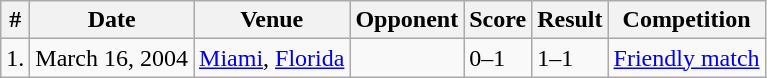<table class="wikitable">
<tr>
<th>#</th>
<th>Date</th>
<th>Venue</th>
<th>Opponent</th>
<th>Score</th>
<th>Result</th>
<th>Competition</th>
</tr>
<tr>
<td>1.</td>
<td>March 16, 2004</td>
<td><a href='#'>Miami</a>, <a href='#'>Florida</a></td>
<td></td>
<td>0–1</td>
<td>1–1</td>
<td><a href='#'>Friendly match</a></td>
</tr>
</table>
